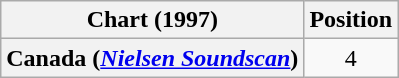<table class="wikitable plainrowheaders">
<tr>
<th>Chart (1997)</th>
<th>Position</th>
</tr>
<tr>
<th scope="row">Canada (<em><a href='#'>Nielsen Soundscan</a></em>)</th>
<td align=center>4</td>
</tr>
</table>
